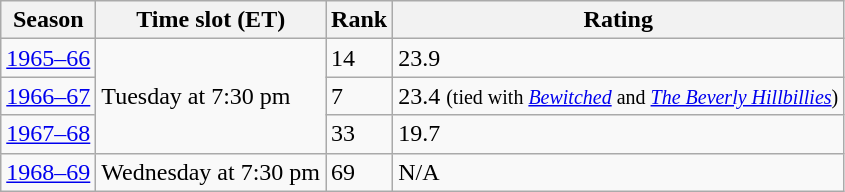<table class="wikitable">
<tr>
<th>Season</th>
<th>Time slot (ET)</th>
<th>Rank</th>
<th>Rating</th>
</tr>
<tr>
<td><a href='#'>1965–66</a></td>
<td rowspan="3">Tuesday at 7:30 pm</td>
<td>14</td>
<td>23.9</td>
</tr>
<tr>
<td><a href='#'>1966–67</a></td>
<td>7</td>
<td>23.4 <small>(tied with <em><a href='#'>Bewitched</a></em> and <em><a href='#'>The Beverly Hillbillies</a></em>)</small></td>
</tr>
<tr>
<td><a href='#'>1967–68</a></td>
<td>33</td>
<td>19.7</td>
</tr>
<tr>
<td><a href='#'>1968–69</a></td>
<td>Wednesday at 7:30 pm</td>
<td>69</td>
<td>N/A</td>
</tr>
</table>
